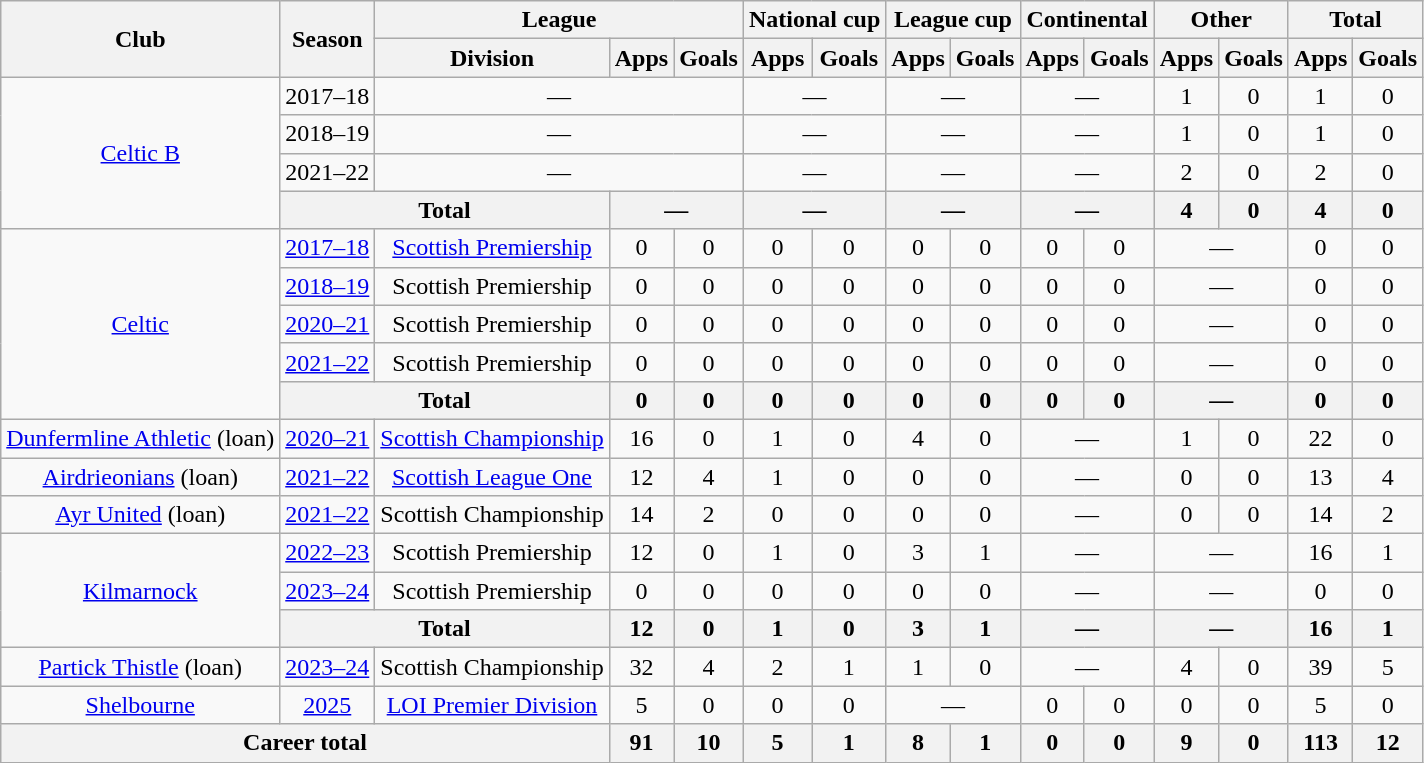<table class="wikitable" style="text-align: center">
<tr>
<th rowspan="2">Club</th>
<th rowspan="2">Season</th>
<th colspan="3">League</th>
<th colspan="2">National cup</th>
<th colspan="2">League cup</th>
<th colspan="2">Continental</th>
<th colspan="2">Other</th>
<th colspan="2">Total</th>
</tr>
<tr>
<th>Division</th>
<th>Apps</th>
<th>Goals</th>
<th>Apps</th>
<th>Goals</th>
<th>Apps</th>
<th>Goals</th>
<th>Apps</th>
<th>Goals</th>
<th>Apps</th>
<th>Goals</th>
<th>Apps</th>
<th>Goals</th>
</tr>
<tr>
<td rowspan="4"><a href='#'>Celtic B</a></td>
<td>2017–18</td>
<td colspan="3">—</td>
<td colspan="2">—</td>
<td colspan="2">—</td>
<td colspan="2">—</td>
<td>1</td>
<td>0</td>
<td>1</td>
<td>0</td>
</tr>
<tr>
<td>2018–19</td>
<td colspan="3">—</td>
<td colspan="2">—</td>
<td colspan="2">—</td>
<td colspan="2">—</td>
<td>1</td>
<td>0</td>
<td>1</td>
<td>0</td>
</tr>
<tr>
<td>2021–22</td>
<td colspan="3">—</td>
<td colspan="2">—</td>
<td colspan="2">—</td>
<td colspan="2">—</td>
<td>2</td>
<td>0</td>
<td>2</td>
<td>0</td>
</tr>
<tr>
<th colspan="2">Total</th>
<th colspan="2">—</th>
<th colspan="2">—</th>
<th colspan="2">—</th>
<th colspan="2">—</th>
<th>4</th>
<th>0</th>
<th>4</th>
<th>0</th>
</tr>
<tr>
<td rowspan="5"><a href='#'>Celtic</a></td>
<td><a href='#'>2017–18</a></td>
<td><a href='#'>Scottish Premiership</a></td>
<td>0</td>
<td>0</td>
<td>0</td>
<td>0</td>
<td>0</td>
<td>0</td>
<td>0</td>
<td>0</td>
<td colspan="2">—</td>
<td>0</td>
<td>0</td>
</tr>
<tr>
<td><a href='#'>2018–19</a></td>
<td>Scottish Premiership</td>
<td>0</td>
<td>0</td>
<td>0</td>
<td>0</td>
<td>0</td>
<td>0</td>
<td>0</td>
<td>0</td>
<td colspan="2">—</td>
<td>0</td>
<td>0</td>
</tr>
<tr>
<td><a href='#'>2020–21</a></td>
<td>Scottish Premiership</td>
<td>0</td>
<td>0</td>
<td>0</td>
<td>0</td>
<td>0</td>
<td>0</td>
<td>0</td>
<td>0</td>
<td colspan="2">—</td>
<td>0</td>
<td>0</td>
</tr>
<tr>
<td><a href='#'>2021–22</a></td>
<td>Scottish Premiership</td>
<td>0</td>
<td>0</td>
<td>0</td>
<td>0</td>
<td>0</td>
<td>0</td>
<td>0</td>
<td>0</td>
<td colspan="2">—</td>
<td>0</td>
<td>0</td>
</tr>
<tr>
<th colspan="2">Total</th>
<th>0</th>
<th>0</th>
<th>0</th>
<th>0</th>
<th>0</th>
<th>0</th>
<th>0</th>
<th>0</th>
<th colspan="2">—</th>
<th>0</th>
<th>0</th>
</tr>
<tr>
<td><a href='#'>Dunfermline Athletic</a> (loan)</td>
<td><a href='#'>2020–21</a></td>
<td><a href='#'>Scottish Championship</a></td>
<td>16</td>
<td>0</td>
<td>1</td>
<td>0</td>
<td>4</td>
<td>0</td>
<td colspan="2">—</td>
<td>1</td>
<td>0</td>
<td>22</td>
<td>0</td>
</tr>
<tr>
<td><a href='#'>Airdrieonians</a> (loan)</td>
<td><a href='#'>2021–22</a></td>
<td><a href='#'>Scottish League One</a></td>
<td>12</td>
<td>4</td>
<td>1</td>
<td>0</td>
<td>0</td>
<td>0</td>
<td colspan="2">—</td>
<td>0</td>
<td>0</td>
<td>13</td>
<td>4</td>
</tr>
<tr>
<td><a href='#'>Ayr United</a> (loan)</td>
<td><a href='#'>2021–22</a></td>
<td>Scottish Championship</td>
<td>14</td>
<td>2</td>
<td>0</td>
<td>0</td>
<td>0</td>
<td>0</td>
<td colspan="2">—</td>
<td>0</td>
<td>0</td>
<td>14</td>
<td>2</td>
</tr>
<tr>
<td rowspan="3"><a href='#'>Kilmarnock</a></td>
<td><a href='#'>2022–23</a></td>
<td>Scottish Premiership</td>
<td>12</td>
<td>0</td>
<td>1</td>
<td>0</td>
<td>3</td>
<td>1</td>
<td colspan="2">—</td>
<td colspan="2">—</td>
<td>16</td>
<td>1</td>
</tr>
<tr>
<td><a href='#'>2023–24</a></td>
<td>Scottish Premiership</td>
<td>0</td>
<td>0</td>
<td>0</td>
<td>0</td>
<td>0</td>
<td>0</td>
<td colspan="2">—</td>
<td colspan="2">—</td>
<td>0</td>
<td>0</td>
</tr>
<tr>
<th colspan="2">Total</th>
<th>12</th>
<th>0</th>
<th>1</th>
<th>0</th>
<th>3</th>
<th>1</th>
<th colspan="2">—</th>
<th colspan="2">—</th>
<th>16</th>
<th>1</th>
</tr>
<tr>
<td><a href='#'>Partick Thistle</a> (loan)</td>
<td><a href='#'>2023–24</a></td>
<td>Scottish Championship</td>
<td>32</td>
<td>4</td>
<td>2</td>
<td>1</td>
<td>1</td>
<td>0</td>
<td colspan="2">—</td>
<td>4</td>
<td>0</td>
<td>39</td>
<td>5</td>
</tr>
<tr>
<td><a href='#'>Shelbourne</a></td>
<td><a href='#'>2025</a></td>
<td><a href='#'>LOI Premier Division</a></td>
<td>5</td>
<td>0</td>
<td>0</td>
<td>0</td>
<td colspan="2">—</td>
<td>0</td>
<td>0</td>
<td>0</td>
<td>0</td>
<td>5</td>
<td>0</td>
</tr>
<tr>
<th colspan="3">Career total</th>
<th>91</th>
<th>10</th>
<th>5</th>
<th>1</th>
<th>8</th>
<th>1</th>
<th>0</th>
<th>0</th>
<th>9</th>
<th>0</th>
<th>113</th>
<th>12</th>
</tr>
</table>
